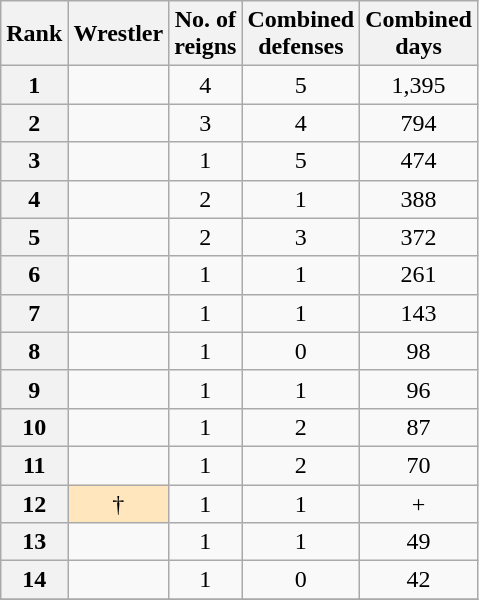<table class="wikitable sortable" style="text-align: center">
<tr>
<th>Rank</th>
<th>Wrestler</th>
<th>No. of<br>reigns</th>
<th>Combined<br>defenses</th>
<th>Combined<br>days</th>
</tr>
<tr>
<th>1</th>
<td></td>
<td>4</td>
<td>5</td>
<td>1,395</td>
</tr>
<tr>
<th>2</th>
<td></td>
<td>3</td>
<td>4</td>
<td>794</td>
</tr>
<tr>
<th>3</th>
<td></td>
<td>1</td>
<td>5</td>
<td>474</td>
</tr>
<tr>
<th>4</th>
<td></td>
<td>2</td>
<td>1</td>
<td>388</td>
</tr>
<tr>
<th>5</th>
<td></td>
<td>2</td>
<td>3</td>
<td>372</td>
</tr>
<tr>
<th>6</th>
<td></td>
<td>1</td>
<td>1</td>
<td>261</td>
</tr>
<tr>
<th>7</th>
<td></td>
<td>1</td>
<td>1</td>
<td>143</td>
</tr>
<tr>
<th>8</th>
<td></td>
<td>1</td>
<td>0</td>
<td>98</td>
</tr>
<tr>
<th>9</th>
<td></td>
<td>1</td>
<td>1</td>
<td>96</td>
</tr>
<tr>
<th>10</th>
<td></td>
<td>1</td>
<td>2</td>
<td>87</td>
</tr>
<tr>
<th>11</th>
<td></td>
<td>1</td>
<td>2</td>
<td>70</td>
</tr>
<tr>
<th>12</th>
<td style="background-color:#FFE6BD"> †</td>
<td>1</td>
<td>1</td>
<td>+</td>
</tr>
<tr>
<th>13</th>
<td></td>
<td>1</td>
<td>1</td>
<td>49</td>
</tr>
<tr>
<th>14</th>
<td></td>
<td>1</td>
<td>0</td>
<td>42</td>
</tr>
<tr>
</tr>
</table>
